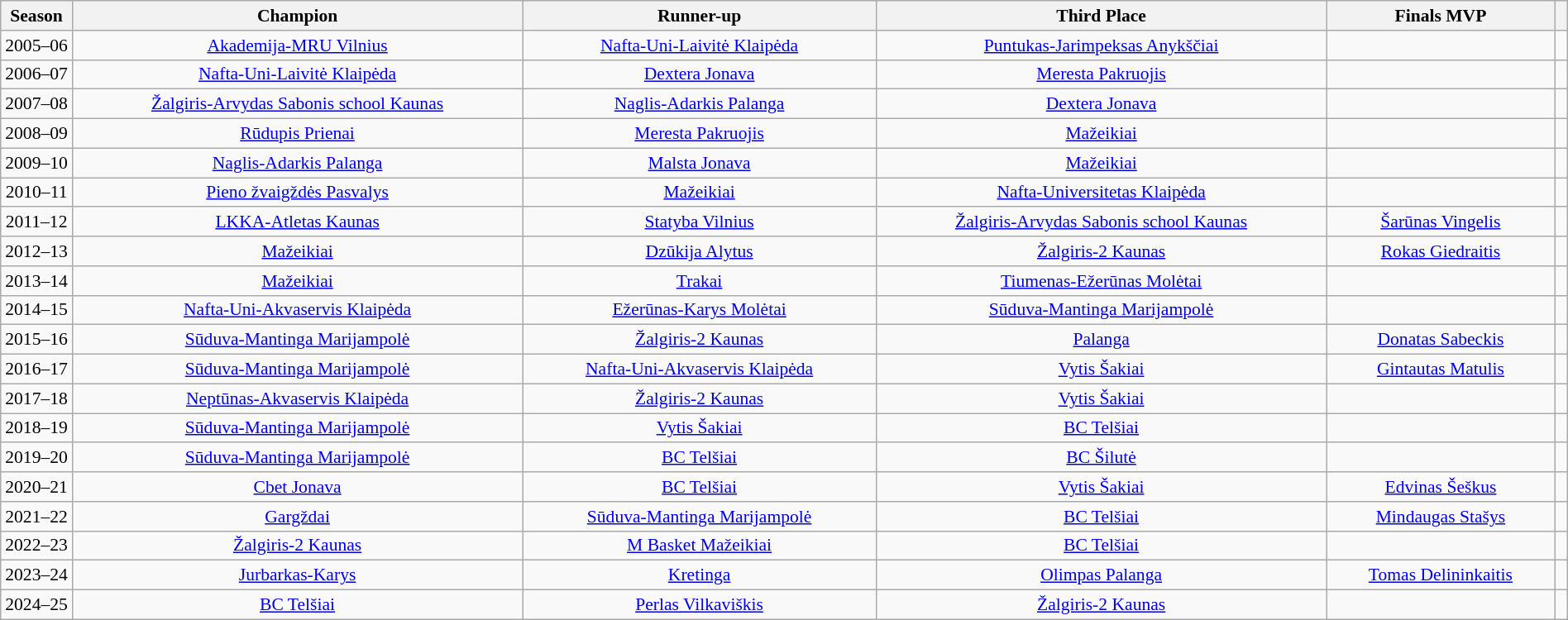<table class=wikitable style="text-align:center; font-size:90%; width:100%">
<tr>
<th width=51>Season</th>
<th> Champion</th>
<th> Runner-up</th>
<th> Third Place</th>
<th>Finals MVP</th>
<th></th>
</tr>
<tr>
<td>2005–06</td>
<td><a href='#'>Akademija-MRU Vilnius</a></td>
<td><a href='#'>Nafta-Uni-Laivitė Klaipėda</a></td>
<td><a href='#'>Puntukas-Jarimpeksas Anykščiai</a></td>
<td></td>
<td></td>
</tr>
<tr>
<td>2006–07</td>
<td><a href='#'>Nafta-Uni-Laivitė Klaipėda</a></td>
<td><a href='#'>Dextera Jonava</a></td>
<td><a href='#'>Meresta Pakruojis</a></td>
<td> </td>
<td></td>
</tr>
<tr>
<td>2007–08</td>
<td><a href='#'>Žalgiris-Arvydas Sabonis school Kaunas</a></td>
<td><a href='#'>Naglis-Adarkis Palanga</a></td>
<td><a href='#'>Dextera Jonava</a></td>
<td></td>
<td></td>
</tr>
<tr>
<td>2008–09</td>
<td><a href='#'>Rūdupis Prienai</a></td>
<td><a href='#'>Meresta Pakruojis</a></td>
<td><a href='#'>Mažeikiai</a></td>
<td></td>
<td></td>
</tr>
<tr>
<td>2009–10</td>
<td><a href='#'>Naglis-Adarkis Palanga</a></td>
<td><a href='#'>Malsta Jonava</a></td>
<td><a href='#'>Mažeikiai</a></td>
<td></td>
<td></td>
</tr>
<tr>
<td>2010–11</td>
<td><a href='#'>Pieno žvaigždės Pasvalys</a></td>
<td><a href='#'>Mažeikiai</a></td>
<td><a href='#'>Nafta-Universitetas Klaipėda</a></td>
<td> </td>
<td></td>
</tr>
<tr>
<td>2011–12</td>
<td><a href='#'>LKKA-Atletas Kaunas</a></td>
<td><a href='#'>Statyba Vilnius</a></td>
<td><a href='#'>Žalgiris-Arvydas Sabonis school Kaunas</a></td>
<td> <a href='#'>Šarūnas Vingelis</a></td>
<td></td>
</tr>
<tr>
<td>2012–13</td>
<td><a href='#'>Mažeikiai</a></td>
<td><a href='#'>Dzūkija Alytus</a></td>
<td><a href='#'>Žalgiris-2 Kaunas</a></td>
<td> <a href='#'>Rokas Giedraitis</a></td>
<td></td>
</tr>
<tr>
<td>2013–14</td>
<td><a href='#'>Mažeikiai</a></td>
<td><a href='#'>Trakai</a></td>
<td><a href='#'>Tiumenas-Ežerūnas Molėtai</a></td>
<td> </td>
<td></td>
</tr>
<tr>
<td>2014–15</td>
<td><a href='#'>Nafta-Uni-Akvaservis Klaipėda</a></td>
<td><a href='#'>Ežerūnas-Karys Molėtai</a></td>
<td><a href='#'>Sūduva-Mantinga Marijampolė</a></td>
<td> </td>
<td></td>
</tr>
<tr>
<td>2015–16</td>
<td><a href='#'>Sūduva-Mantinga Marijampolė</a></td>
<td><a href='#'>Žalgiris-2 Kaunas</a></td>
<td><a href='#'>Palanga</a></td>
<td> <a href='#'>Donatas Sabeckis</a></td>
<td></td>
</tr>
<tr>
<td>2016–17</td>
<td><a href='#'>Sūduva-Mantinga Marijampolė</a></td>
<td><a href='#'>Nafta-Uni-Akvaservis Klaipėda</a></td>
<td><a href='#'>Vytis Šakiai</a></td>
<td> <a href='#'>Gintautas Matulis</a></td>
<td></td>
</tr>
<tr>
<td>2017–18</td>
<td><a href='#'>Neptūnas-Akvaservis Klaipėda</a></td>
<td><a href='#'>Žalgiris-2 Kaunas</a></td>
<td><a href='#'>Vytis Šakiai</a></td>
<td> </td>
<td></td>
</tr>
<tr>
<td>2018–19</td>
<td><a href='#'>Sūduva-Mantinga Marijampolė</a></td>
<td><a href='#'>Vytis Šakiai</a></td>
<td><a href='#'>BC Telšiai</a></td>
<td> </td>
<td></td>
</tr>
<tr>
<td>2019–20</td>
<td><a href='#'>Sūduva-Mantinga Marijampolė</a></td>
<td><a href='#'>BC Telšiai</a></td>
<td><a href='#'>BC Šilutė</a></td>
<td></td>
<td></td>
</tr>
<tr>
<td>2020–21</td>
<td><a href='#'>Cbet Jonava</a></td>
<td><a href='#'>BC Telšiai</a></td>
<td><a href='#'>Vytis Šakiai</a></td>
<td> <a href='#'>Edvinas Šeškus</a></td>
<td></td>
</tr>
<tr>
<td>2021–22</td>
<td><a href='#'>Gargždai</a></td>
<td><a href='#'>Sūduva-Mantinga Marijampolė</a></td>
<td><a href='#'>BC Telšiai</a></td>
<td> <a href='#'>Mindaugas Stašys</a></td>
<td></td>
</tr>
<tr>
<td>2022–23</td>
<td><a href='#'>Žalgiris-2 Kaunas</a></td>
<td><a href='#'>M Basket Mažeikiai</a></td>
<td><a href='#'>BC Telšiai</a></td>
<td> </td>
<td></td>
</tr>
<tr>
<td>2023–24</td>
<td><a href='#'>Jurbarkas-Karys</a></td>
<td><a href='#'>Kretinga</a></td>
<td><a href='#'>Olimpas Palanga</a></td>
<td> <a href='#'>Tomas Delininkaitis</a></td>
<td></td>
</tr>
<tr>
<td>2024–25</td>
<td><a href='#'>BC Telšiai</a></td>
<td><a href='#'>Perlas Vilkaviškis</a></td>
<td><a href='#'>Žalgiris-2 Kaunas</a></td>
<td> </td>
<td></td>
</tr>
</table>
